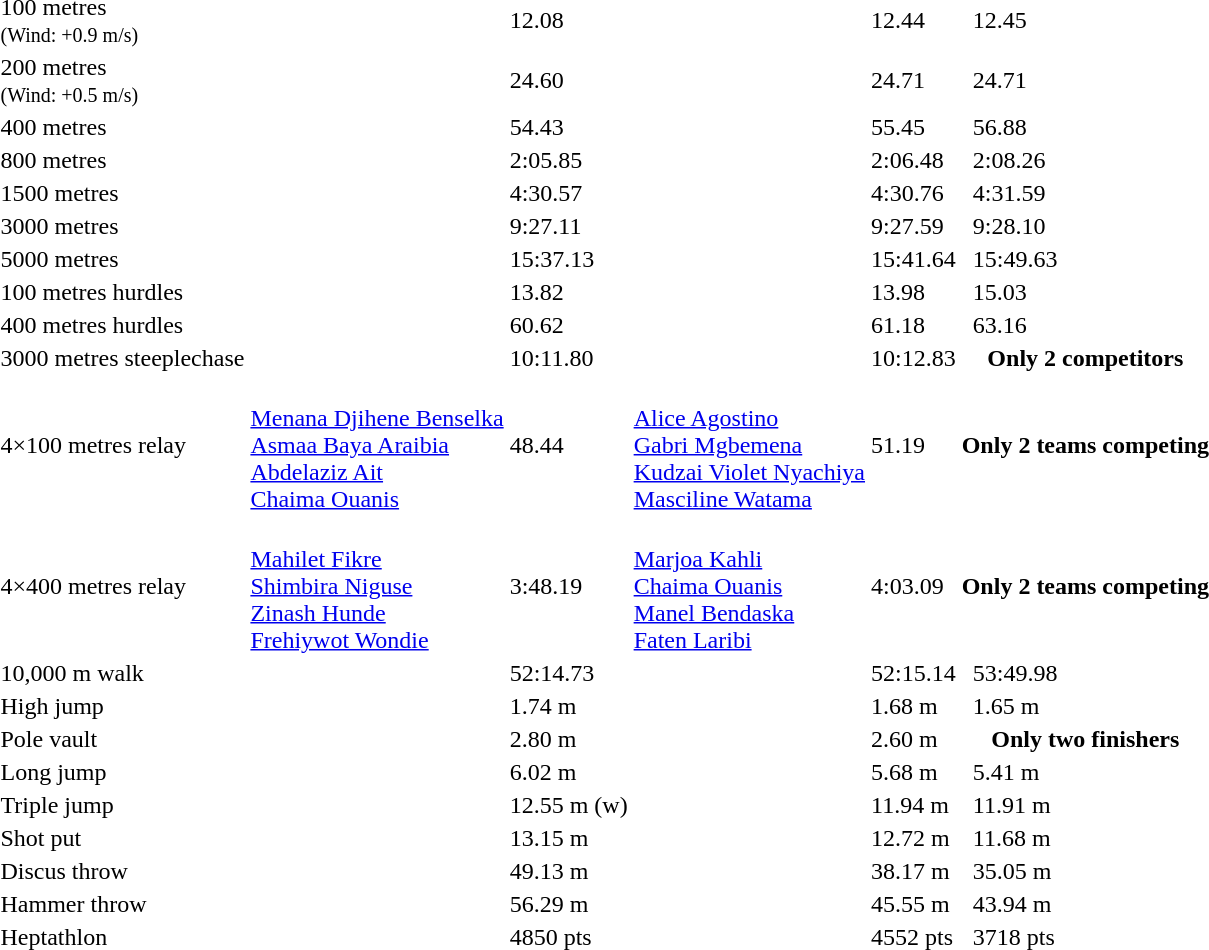<table>
<tr>
<td>100 metres<br><small>(Wind: +0.9 m/s)</small></td>
<td></td>
<td>12.08</td>
<td></td>
<td>12.44</td>
<td></td>
<td>12.45</td>
</tr>
<tr>
<td>200 metres <br><small>(Wind: +0.5 m/s)</small></td>
<td></td>
<td>24.60</td>
<td></td>
<td>24.71</td>
<td></td>
<td>24.71</td>
</tr>
<tr>
<td>400 metres</td>
<td></td>
<td>54.43</td>
<td></td>
<td>55.45</td>
<td></td>
<td>56.88</td>
</tr>
<tr>
<td>800 metres</td>
<td></td>
<td>2:05.85</td>
<td></td>
<td>2:06.48</td>
<td></td>
<td>2:08.26</td>
</tr>
<tr>
<td>1500 metres</td>
<td></td>
<td>4:30.57</td>
<td></td>
<td>4:30.76</td>
<td></td>
<td>4:31.59</td>
</tr>
<tr>
<td>3000 metres</td>
<td></td>
<td>9:27.11</td>
<td></td>
<td>9:27.59</td>
<td></td>
<td>9:28.10</td>
</tr>
<tr>
<td>5000 metres</td>
<td></td>
<td>15:37.13</td>
<td></td>
<td>15:41.64</td>
<td></td>
<td>15:49.63</td>
</tr>
<tr>
<td>100 metres hurdles</td>
<td></td>
<td>13.82</td>
<td></td>
<td>13.98</td>
<td></td>
<td>15.03</td>
</tr>
<tr>
<td>400 metres hurdles</td>
<td></td>
<td>60.62</td>
<td></td>
<td>61.18</td>
<td></td>
<td>63.16</td>
</tr>
<tr>
<td>3000 metres steeplechase</td>
<td></td>
<td>10:11.80</td>
<td></td>
<td>10:12.83</td>
<th colspan=2>Only 2 competitors</th>
</tr>
<tr>
<td>4×100 metres relay</td>
<td><br><a href='#'>Menana Djihene Benselka</a><br><a href='#'>Asmaa Baya Araibia</a><br><a href='#'>Abdelaziz Ait</a><br><a href='#'>Chaima Ouanis</a></td>
<td>48.44</td>
<td><br><a href='#'>Alice Agostino</a><br><a href='#'>Gabri Mgbemena</a><br><a href='#'>Kudzai Violet Nyachiya</a><br><a href='#'>Masciline Watama</a></td>
<td>51.19</td>
<th colspan=2>Only 2 teams competing</th>
</tr>
<tr>
<td>4×400 metres relay</td>
<td><br><a href='#'>Mahilet Fikre</a><br><a href='#'>Shimbira Niguse</a><br><a href='#'>Zinash Hunde</a><br><a href='#'>Frehiywot Wondie</a></td>
<td>3:48.19</td>
<td><br><a href='#'>Marjoa Kahli</a><br><a href='#'>Chaima Ouanis</a><br><a href='#'>Manel Bendaska</a><br><a href='#'>Faten Laribi</a></td>
<td>4:03.09</td>
<th colspan=2>Only 2 teams competing</th>
</tr>
<tr>
<td>10,000 m walk</td>
<td></td>
<td>52:14.73</td>
<td></td>
<td>52:15.14</td>
<td></td>
<td>53:49.98</td>
</tr>
<tr>
<td>High jump</td>
<td></td>
<td>1.74 m</td>
<td></td>
<td>1.68 m</td>
<td></td>
<td>1.65 m</td>
</tr>
<tr>
<td>Pole vault</td>
<td></td>
<td>2.80 m</td>
<td></td>
<td>2.60 m</td>
<th colspan=2>Only two finishers</th>
</tr>
<tr>
<td>Long jump</td>
<td></td>
<td>6.02 m</td>
<td></td>
<td>5.68 m</td>
<td></td>
<td>5.41 m</td>
</tr>
<tr>
<td>Triple jump</td>
<td></td>
<td>12.55 m (w)</td>
<td></td>
<td>11.94 m</td>
<td></td>
<td>11.91 m</td>
</tr>
<tr>
<td>Shot put</td>
<td></td>
<td>13.15 m</td>
<td></td>
<td>12.72 m</td>
<td></td>
<td>11.68 m</td>
</tr>
<tr>
<td>Discus throw</td>
<td></td>
<td>49.13 m</td>
<td></td>
<td>38.17 m</td>
<td></td>
<td>35.05 m</td>
</tr>
<tr>
<td>Hammer throw</td>
<td></td>
<td>56.29 m</td>
<td></td>
<td>45.55 m</td>
<td></td>
<td>43.94 m</td>
</tr>
<tr>
<td>Heptathlon</td>
<td></td>
<td>4850 pts</td>
<td></td>
<td>4552 pts</td>
<td></td>
<td>3718 pts</td>
</tr>
</table>
